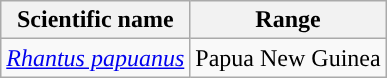<table class="wikitable">
<tr>
<th>Scientific name</th>
<th>Range</th>
</tr>
<tr>
<td><em><a href='#'>Rhantus papuanus</a></em></td>
<td>Papua New Guinea</td>
</tr>
</table>
